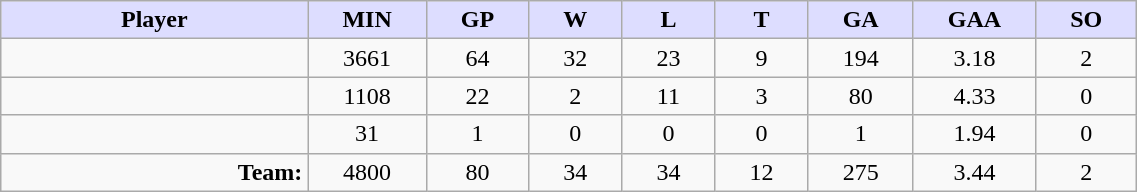<table style="width:60%;" class="wikitable sortable">
<tr>
<th style="background:#ddf; width:10%;">Player</th>
<th style="width:3%; background:#ddf;" title="Minutes played">MIN</th>
<th style="width:3%; background:#ddf;" title="Games played in">GP</th>
<th style="width:3%; background:#ddf;" title="Wins">W</th>
<th style="width:3%; background:#ddf;" title="Losses">L</th>
<th style="width:3%; background:#ddf;" title="Ties">T</th>
<th style="width:3%; background:#ddf;" title="Goals against">GA</th>
<th style="width:3%; background:#ddf;" title="Goals against average">GAA</th>
<th style="width:3%; background:#ddf;" title="Shut-outs">SO</th>
</tr>
<tr style="text-align:center;">
<td style="text-align:right;"></td>
<td>3661</td>
<td>64</td>
<td>32</td>
<td>23</td>
<td>9</td>
<td>194</td>
<td>3.18</td>
<td>2</td>
</tr>
<tr style="text-align:center;">
<td style="text-align:right;"></td>
<td>1108</td>
<td>22</td>
<td>2</td>
<td>11</td>
<td>3</td>
<td>80</td>
<td>4.33</td>
<td>0</td>
</tr>
<tr style="text-align:center;">
<td style="text-align:right;"></td>
<td>31</td>
<td>1</td>
<td>0</td>
<td>0</td>
<td>0</td>
<td>1</td>
<td>1.94</td>
<td>0</td>
</tr>
<tr style="text-align:center;">
<td style="text-align:right;"><strong>Team:</strong></td>
<td>4800</td>
<td>80</td>
<td>34</td>
<td>34</td>
<td>12</td>
<td>275</td>
<td>3.44</td>
<td>2</td>
</tr>
</table>
